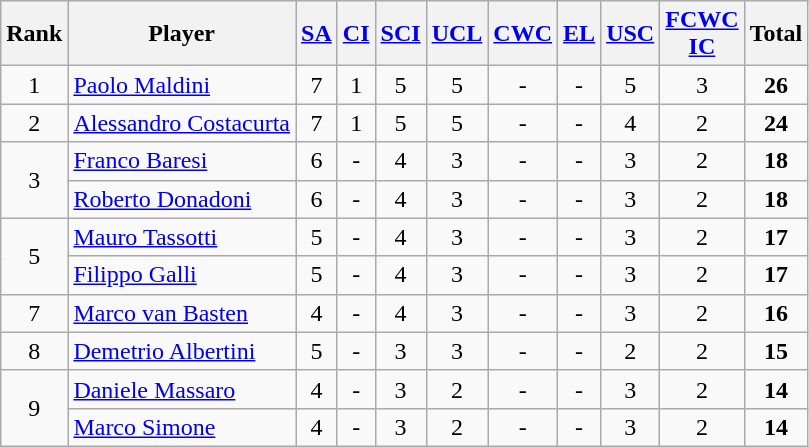<table class="wikitable sortable">
<tr>
<th>Rank</th>
<th>Player</th>
<th style= class="sortable"><a href='#'>SA</a></th>
<th style=" class="sortable"><a href='#'>CI</a></th>
<th style=" class="sortable"><a href='#'>SCI</a></th>
<th style= class="sortable"><a href='#'>UCL</a></th>
<th style= class="sortable"><a href='#'>CWC</a></th>
<th style= class="sortable"><a href='#'>EL</a></th>
<th style="" class="sortable"><a href='#'>USC</a></th>
<th style="" class="sortable"><a href='#'>FCWC</a> <br> <a href='#'>IC</a></th>
<th>Total</th>
</tr>
<tr>
<td align=center>1</td>
<td> <a href='#'>Paolo Maldini</a></td>
<td align=center>7</td>
<td align=center>1</td>
<td align=center>5</td>
<td align=center>5</td>
<td align=center>-</td>
<td align=center>-</td>
<td align=center>5</td>
<td align=center>3</td>
<td align=center><strong>26</strong></td>
</tr>
<tr>
<td align=center>2</td>
<td> <a href='#'>Alessandro Costacurta</a></td>
<td align=center>7</td>
<td align=center>1</td>
<td align=center>5</td>
<td align=center>5</td>
<td align=center>-</td>
<td align=center>-</td>
<td align=center>4</td>
<td align=center>2</td>
<td align=center><strong>24</strong></td>
</tr>
<tr>
<td rowspan=2 align=center>3</td>
<td> <a href='#'>Franco Baresi</a></td>
<td align=center>6</td>
<td align=center>-</td>
<td align=center>4</td>
<td align=center>3</td>
<td align=center>-</td>
<td align=center>-</td>
<td align=center>3</td>
<td align=center>2</td>
<td align=center><strong>18</strong></td>
</tr>
<tr>
<td> <a href='#'>Roberto Donadoni</a></td>
<td align=center>6</td>
<td align=center>-</td>
<td align=center>4</td>
<td align=center>3</td>
<td align=center>-</td>
<td align=center>-</td>
<td align=center>3</td>
<td align=center>2</td>
<td align=center><strong>18</strong></td>
</tr>
<tr>
<td rowspan=2 align=center>5</td>
<td> <a href='#'>Mauro Tassotti</a></td>
<td align=center>5</td>
<td align=center>-</td>
<td align=center>4</td>
<td align=center>3</td>
<td align=center>-</td>
<td align=center>-</td>
<td align=center>3</td>
<td align=center>2</td>
<td align=center><strong>17</strong></td>
</tr>
<tr>
<td> <a href='#'>Filippo Galli</a></td>
<td align=center>5</td>
<td align=center>-</td>
<td align=center>4</td>
<td align=center>3</td>
<td align=center>-</td>
<td align=center>-</td>
<td align=center>3</td>
<td align=center>2</td>
<td align=center><strong>17</strong></td>
</tr>
<tr>
<td align=center>7</td>
<td> <a href='#'>Marco van Basten</a></td>
<td align=center>4</td>
<td align=center>-</td>
<td align=center>4</td>
<td align=center>3</td>
<td align=center>-</td>
<td align=center>-</td>
<td align=center>3</td>
<td align=center>2</td>
<td align=center><strong>16</strong></td>
</tr>
<tr>
<td align=center>8</td>
<td> <a href='#'>Demetrio Albertini</a></td>
<td align=center>5</td>
<td align=center>-</td>
<td align=center>3</td>
<td align=center>3</td>
<td align=center>-</td>
<td align=center>-</td>
<td align=center>2</td>
<td align=center>2</td>
<td align=center><strong>15</strong></td>
</tr>
<tr>
<td rowspan=2 align=center>9</td>
<td> <a href='#'>Daniele Massaro</a></td>
<td align=center>4</td>
<td align=center>-</td>
<td align=center>3</td>
<td align=center>2</td>
<td align=center>-</td>
<td align=center>-</td>
<td align=center>3</td>
<td align=center>2</td>
<td align=center><strong>14</strong></td>
</tr>
<tr>
<td> <a href='#'>Marco Simone</a></td>
<td align=center>4</td>
<td align=center>-</td>
<td align=center>3</td>
<td align=center>2</td>
<td align=center>-</td>
<td align=center>-</td>
<td align=center>3</td>
<td align=center>2</td>
<td align=center><strong>14</strong></td>
</tr>
</table>
